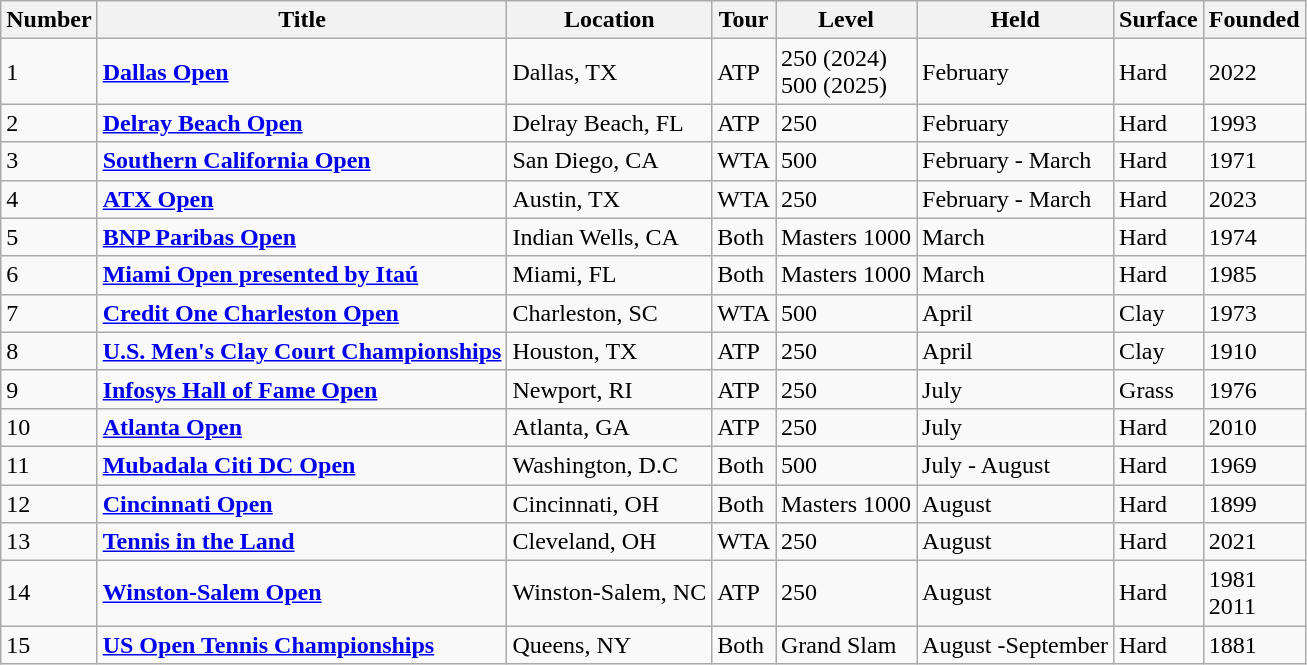<table class="wikitable sortable mw-collapsible">
<tr>
<th>Number</th>
<th>Title</th>
<th>Location</th>
<th>Tour</th>
<th>Level</th>
<th>Held</th>
<th>Surface</th>
<th>Founded</th>
</tr>
<tr>
<td>1</td>
<td><strong><a href='#'>Dallas Open</a></strong></td>
<td>Dallas, TX</td>
<td>ATP</td>
<td>250 (2024)<br>500 (2025)</td>
<td>February</td>
<td>Hard</td>
<td>2022</td>
</tr>
<tr>
<td>2</td>
<td><strong><a href='#'>Delray Beach Open</a></strong></td>
<td>Delray Beach, FL</td>
<td>ATP</td>
<td>250</td>
<td>February</td>
<td>Hard</td>
<td>1993</td>
</tr>
<tr>
<td>3</td>
<td><strong><a href='#'>Southern California Open</a></strong></td>
<td>San Diego, CA</td>
<td>WTA</td>
<td>500</td>
<td>February - March</td>
<td>Hard</td>
<td>1971</td>
</tr>
<tr>
<td>4</td>
<td><strong><a href='#'>ATX Open</a></strong></td>
<td>Austin, TX</td>
<td>WTA</td>
<td>250</td>
<td>February - March</td>
<td>Hard</td>
<td>2023</td>
</tr>
<tr>
<td>5</td>
<td><strong><a href='#'>BNP Paribas Open</a></strong></td>
<td>Indian Wells, CA</td>
<td>Both</td>
<td>Masters 1000</td>
<td>March</td>
<td>Hard</td>
<td>1974</td>
</tr>
<tr>
<td>6</td>
<td><strong><a href='#'>Miami Open presented by Itaú</a></strong></td>
<td>Miami, FL</td>
<td>Both</td>
<td>Masters 1000</td>
<td>March</td>
<td>Hard</td>
<td>1985</td>
</tr>
<tr>
<td>7</td>
<td><strong><a href='#'>Credit One Charleston Open</a></strong></td>
<td>Charleston, SC</td>
<td>WTA</td>
<td>500</td>
<td>April</td>
<td>Clay</td>
<td>1973</td>
</tr>
<tr>
<td>8</td>
<td><strong><a href='#'>U.S. Men's Clay Court Championships</a></strong></td>
<td>Houston, TX</td>
<td>ATP</td>
<td>250</td>
<td>April</td>
<td>Clay</td>
<td>1910</td>
</tr>
<tr>
<td>9</td>
<td><strong><a href='#'>Infosys Hall of Fame Open</a></strong></td>
<td>Newport, RI</td>
<td>ATP</td>
<td>250</td>
<td>July</td>
<td>Grass</td>
<td>1976</td>
</tr>
<tr>
<td>10</td>
<td><strong><a href='#'>Atlanta Open</a></strong></td>
<td>Atlanta, GA</td>
<td>ATP</td>
<td>250</td>
<td>July</td>
<td>Hard</td>
<td>2010</td>
</tr>
<tr>
<td>11</td>
<td><strong><a href='#'>Mubadala Citi DC Open</a></strong></td>
<td>Washington, D.C</td>
<td>Both</td>
<td>500</td>
<td>July - August</td>
<td>Hard</td>
<td>1969</td>
</tr>
<tr>
<td>12</td>
<td><strong><a href='#'>Cincinnati Open</a></strong></td>
<td>Cincinnati, OH</td>
<td>Both</td>
<td>Masters 1000</td>
<td>August</td>
<td>Hard</td>
<td>1899</td>
</tr>
<tr>
<td>13</td>
<td><strong><a href='#'>Tennis in the Land</a></strong></td>
<td>Cleveland, OH</td>
<td>WTA</td>
<td>250</td>
<td>August</td>
<td>Hard</td>
<td>2021</td>
</tr>
<tr>
<td>14</td>
<td><strong><a href='#'>Winston-Salem Open</a></strong></td>
<td>Winston-Salem, NC</td>
<td>ATP</td>
<td>250</td>
<td>August</td>
<td>Hard</td>
<td>1981<br>2011</td>
</tr>
<tr>
<td>15</td>
<td><strong><a href='#'>US Open Tennis Championships</a></strong></td>
<td>Queens, NY</td>
<td>Both</td>
<td>Grand Slam</td>
<td>August -September</td>
<td>Hard</td>
<td>1881</td>
</tr>
</table>
